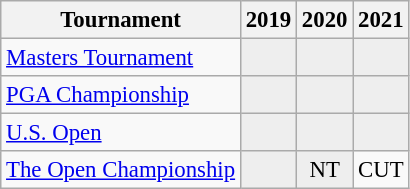<table class="wikitable" style="font-size:95%;text-align:center;">
<tr>
<th>Tournament</th>
<th>2019</th>
<th>2020</th>
<th>2021</th>
</tr>
<tr>
<td align=left><a href='#'>Masters Tournament</a></td>
<td style="background:#eeeeee;"></td>
<td style="background:#eeeeee;"></td>
<td style="background:#eeeeee;"></td>
</tr>
<tr>
<td align=left><a href='#'>PGA Championship</a></td>
<td style="background:#eeeeee;"></td>
<td style="background:#eeeeee;"></td>
<td style="background:#eeeeee;"></td>
</tr>
<tr>
<td align=left><a href='#'>U.S. Open</a></td>
<td style="background:#eeeeee;"></td>
<td style="background:#eeeeee;"></td>
<td style="background:#eeeeee;"></td>
</tr>
<tr>
<td align=left><a href='#'>The Open Championship</a></td>
<td style="background:#eeeeee;"></td>
<td style="background:#eeeeee;">NT</td>
<td>CUT</td>
</tr>
</table>
